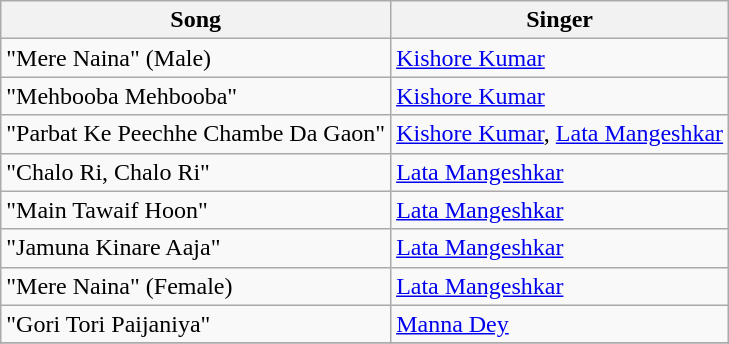<table class="wikitable">
<tr>
<th>Song</th>
<th>Singer</th>
</tr>
<tr>
<td>"Mere Naina" (Male)</td>
<td><a href='#'>Kishore Kumar</a></td>
</tr>
<tr>
<td>"Mehbooba Mehbooba"</td>
<td><a href='#'>Kishore Kumar</a></td>
</tr>
<tr>
<td>"Parbat Ke Peechhe Chambe Da Gaon"</td>
<td><a href='#'>Kishore Kumar</a>, <a href='#'>Lata Mangeshkar</a></td>
</tr>
<tr>
<td>"Chalo Ri, Chalo Ri"</td>
<td><a href='#'>Lata Mangeshkar</a></td>
</tr>
<tr>
<td>"Main Tawaif Hoon"</td>
<td><a href='#'>Lata Mangeshkar</a></td>
</tr>
<tr>
<td>"Jamuna Kinare Aaja"</td>
<td><a href='#'>Lata Mangeshkar</a></td>
</tr>
<tr>
<td>"Mere Naina" (Female)</td>
<td><a href='#'>Lata Mangeshkar</a></td>
</tr>
<tr>
<td>"Gori Tori Paijaniya"</td>
<td><a href='#'>Manna Dey</a></td>
</tr>
<tr>
</tr>
</table>
